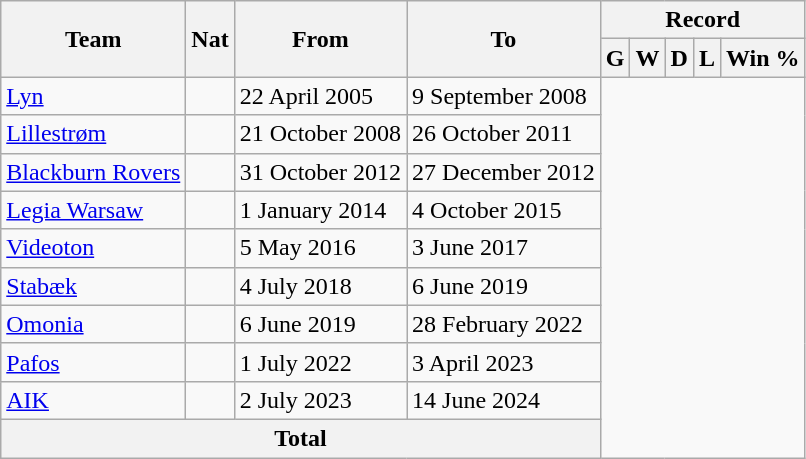<table class="wikitable" style="text-align: center">
<tr>
<th rowspan="2">Team</th>
<th rowspan="2">Nat</th>
<th rowspan="2">From</th>
<th rowspan="2">To</th>
<th colspan="5">Record</th>
</tr>
<tr>
<th>G</th>
<th>W</th>
<th>D</th>
<th>L</th>
<th>Win %</th>
</tr>
<tr>
<td align=left><a href='#'>Lyn</a></td>
<td></td>
<td align=left>22 April 2005</td>
<td align=left>9 September 2008<br></td>
</tr>
<tr>
<td align=left><a href='#'>Lillestrøm</a></td>
<td></td>
<td align=left>21 October 2008</td>
<td align=left>26 October 2011<br></td>
</tr>
<tr>
<td align=left><a href='#'>Blackburn Rovers</a></td>
<td></td>
<td align=left>31 October 2012</td>
<td align=left>27 December 2012<br></td>
</tr>
<tr>
<td align=left><a href='#'>Legia Warsaw</a></td>
<td></td>
<td align=left>1 January 2014</td>
<td align=left>4 October 2015<br></td>
</tr>
<tr>
<td align=left><a href='#'>Videoton</a></td>
<td></td>
<td align=left>5 May 2016</td>
<td align=left>3 June 2017<br></td>
</tr>
<tr>
<td align=left><a href='#'>Stabæk</a></td>
<td></td>
<td align=left>4 July 2018</td>
<td align=left>6 June 2019<br></td>
</tr>
<tr>
<td align=left><a href='#'>Omonia</a></td>
<td></td>
<td align=left>6 June 2019</td>
<td align=left>28 February 2022<br></td>
</tr>
<tr>
<td align=left><a href='#'>Pafos</a></td>
<td></td>
<td align=left>1 July 2022</td>
<td align=left>3 April 2023<br></td>
</tr>
<tr>
<td align=left><a href='#'>AIK</a></td>
<td></td>
<td align=left>2 July 2023</td>
<td align=left>14 June 2024<br></td>
</tr>
<tr>
<th colspan="4">Total<br></th>
</tr>
</table>
